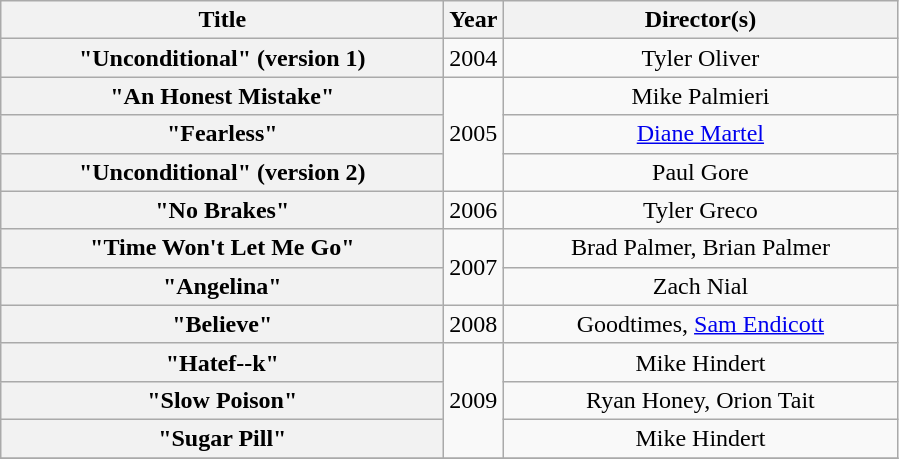<table class="wikitable plainrowheaders" style="text-align:center;">
<tr>
<th scope="col" style="width:18em;">Title</th>
<th scope="col">Year</th>
<th scope="col" style="width:16em;">Director(s)</th>
</tr>
<tr>
<th scope="row">"Unconditional" (version 1)</th>
<td>2004</td>
<td>Tyler Oliver</td>
</tr>
<tr>
<th scope="row">"An Honest Mistake"</th>
<td rowspan="3">2005</td>
<td>Mike Palmieri</td>
</tr>
<tr>
<th scope="row">"Fearless"</th>
<td><a href='#'>Diane Martel</a></td>
</tr>
<tr>
<th scope="row">"Unconditional" (version 2)</th>
<td>Paul Gore</td>
</tr>
<tr>
<th scope="row">"No Brakes"</th>
<td>2006</td>
<td>Tyler Greco</td>
</tr>
<tr>
<th scope="row">"Time Won't Let Me Go"</th>
<td rowspan="2">2007</td>
<td>Brad Palmer, Brian Palmer</td>
</tr>
<tr>
<th scope="row">"Angelina"</th>
<td>Zach Nial</td>
</tr>
<tr>
<th scope="row">"Believe"</th>
<td>2008</td>
<td>Goodtimes, <a href='#'>Sam Endicott</a></td>
</tr>
<tr>
<th scope="row">"Hatef--k"</th>
<td rowspan="3">2009</td>
<td>Mike Hindert</td>
</tr>
<tr>
<th scope="row">"Slow Poison"</th>
<td>Ryan Honey, Orion Tait</td>
</tr>
<tr>
<th scope="row">"Sugar Pill"</th>
<td>Mike Hindert</td>
</tr>
<tr>
</tr>
</table>
